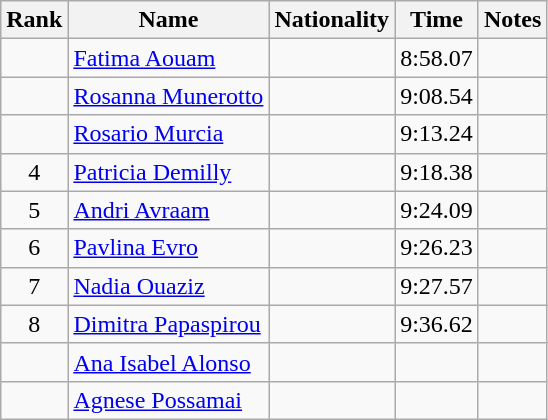<table class="wikitable sortable" style="text-align:center">
<tr>
<th>Rank</th>
<th>Name</th>
<th>Nationality</th>
<th>Time</th>
<th>Notes</th>
</tr>
<tr>
<td></td>
<td align=left><a href='#'>Fatima Aouam</a></td>
<td align=left></td>
<td>8:58.07</td>
<td></td>
</tr>
<tr>
<td></td>
<td align=left><a href='#'>Rosanna Munerotto</a></td>
<td align=left></td>
<td>9:08.54</td>
<td></td>
</tr>
<tr>
<td></td>
<td align=left><a href='#'>Rosario Murcia</a></td>
<td align=left></td>
<td>9:13.24</td>
<td></td>
</tr>
<tr>
<td>4</td>
<td align=left><a href='#'>Patricia Demilly</a></td>
<td align=left></td>
<td>9:18.38</td>
<td></td>
</tr>
<tr>
<td>5</td>
<td align=left><a href='#'>Andri Avraam</a></td>
<td align=left></td>
<td>9:24.09</td>
<td></td>
</tr>
<tr>
<td>6</td>
<td align=left><a href='#'>Pavlina Evro</a></td>
<td align=left></td>
<td>9:26.23</td>
<td></td>
</tr>
<tr>
<td>7</td>
<td align=left><a href='#'>Nadia Ouaziz</a></td>
<td align=left></td>
<td>9:27.57</td>
<td></td>
</tr>
<tr>
<td>8</td>
<td align=left><a href='#'>Dimitra Papaspirou</a></td>
<td align=left></td>
<td>9:36.62</td>
<td></td>
</tr>
<tr>
<td></td>
<td align=left><a href='#'>Ana Isabel Alonso</a></td>
<td align=left></td>
<td></td>
<td></td>
</tr>
<tr>
<td></td>
<td align=left><a href='#'>Agnese Possamai</a></td>
<td align=left></td>
<td></td>
<td></td>
</tr>
</table>
